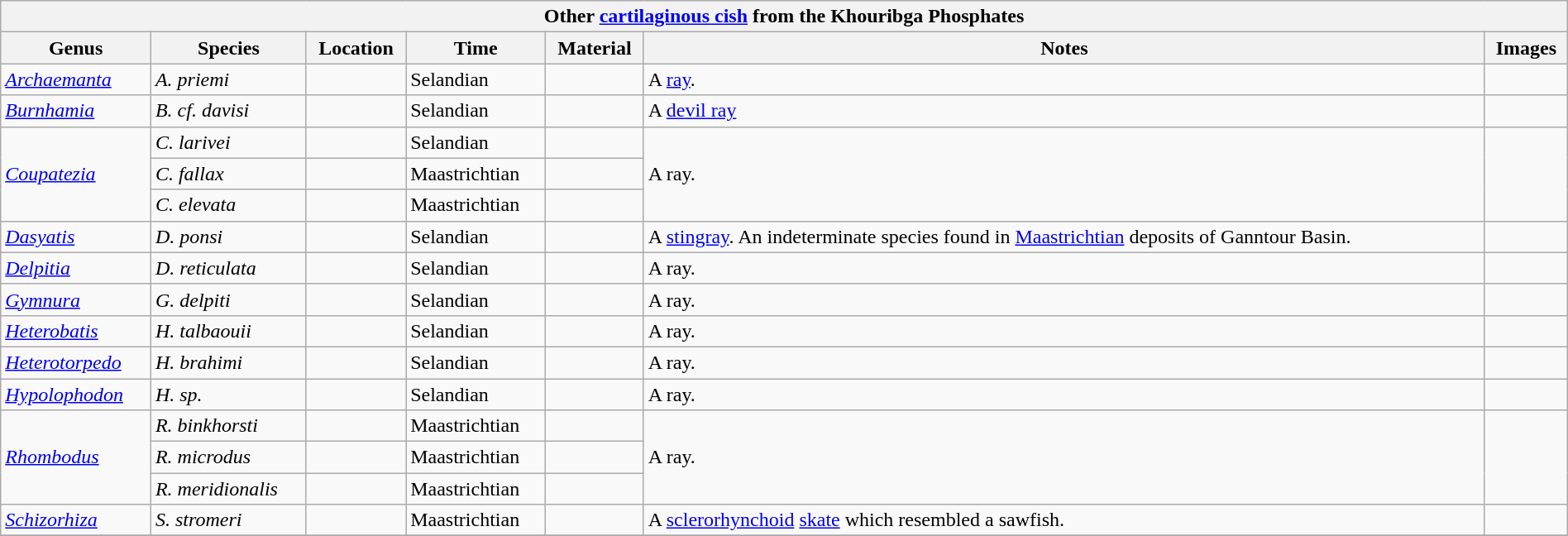<table class="wikitable"  style="margin:auto; width:100%;">
<tr>
<th colspan="7" align="center">Other <strong><a href='#'>cartilaginous cish</a> from the Khouribga Phosphates</strong></th>
</tr>
<tr>
<th>Genus</th>
<th>Species</th>
<th>Location</th>
<th>Time</th>
<th>Material</th>
<th>Notes</th>
<th>Images</th>
</tr>
<tr>
<td><em><a href='#'>Archaemanta</a></em></td>
<td><em>A. priemi</em></td>
<td></td>
<td>Selandian</td>
<td></td>
<td>A <a href='#'>ray</a>.</td>
<td></td>
</tr>
<tr>
<td><em><a href='#'>Burnhamia</a></em></td>
<td><em>B. cf. davisi</em></td>
<td></td>
<td>Selandian</td>
<td></td>
<td>A <a href='#'>devil ray</a></td>
<td></td>
</tr>
<tr>
<td rowspan=3><em><a href='#'>Coupatezia</a></em></td>
<td><em>C. larivei</em></td>
<td></td>
<td>Selandian</td>
<td></td>
<td rowspan=3>A ray.</td>
<td rowspan=3></td>
</tr>
<tr>
<td><em>C. fallax</em></td>
<td></td>
<td>Maastrichtian</td>
<td></td>
</tr>
<tr>
<td><em>C. elevata</em></td>
<td></td>
<td>Maastrichtian</td>
<td></td>
</tr>
<tr>
<td><em><a href='#'>Dasyatis</a></em></td>
<td><em>D. ponsi</em></td>
<td></td>
<td>Selandian</td>
<td></td>
<td>A <a href='#'>stingray</a>. An indeterminate species found in <a href='#'>Maastrichtian</a> deposits of Ganntour Basin.</td>
<td></td>
</tr>
<tr>
<td><em><a href='#'>Delpitia</a></em></td>
<td><em>D. reticulata</em></td>
<td></td>
<td>Selandian</td>
<td></td>
<td>A ray.</td>
<td></td>
</tr>
<tr>
<td><em><a href='#'>Gymnura</a></em></td>
<td><em>G. delpiti</em></td>
<td></td>
<td>Selandian</td>
<td></td>
<td>A ray.</td>
<td></td>
</tr>
<tr>
<td><em><a href='#'>Heterobatis</a></em></td>
<td><em>H. talbaouii</em></td>
<td></td>
<td>Selandian</td>
<td></td>
<td>A ray.</td>
<td></td>
</tr>
<tr>
<td><em><a href='#'>Heterotorpedo</a></em></td>
<td><em>H. brahimi</em></td>
<td></td>
<td>Selandian</td>
<td></td>
<td>A ray.</td>
<td></td>
</tr>
<tr>
<td><em><a href='#'>Hypolophodon</a></em></td>
<td><em>H. sp.</em></td>
<td></td>
<td>Selandian</td>
<td></td>
<td>A ray.</td>
<td></td>
</tr>
<tr>
<td rowspan=3><em><a href='#'>Rhombodus</a></em></td>
<td><em>R. binkhorsti</em></td>
<td></td>
<td>Maastrichtian</td>
<td></td>
<td rowspan=3>A ray.</td>
<td rowspan=3></td>
</tr>
<tr>
<td><em>R. microdus</em></td>
<td></td>
<td>Maastrichtian</td>
<td></td>
</tr>
<tr>
<td><em>R. meridionalis</em></td>
<td></td>
<td>Maastrichtian</td>
<td></td>
</tr>
<tr>
<td><em><a href='#'>Schizorhiza</a></em></td>
<td><em>S. stromeri</em></td>
<td></td>
<td>Maastrichtian</td>
<td></td>
<td>A <a href='#'>sclerorhynchoid</a> <a href='#'>skate</a> which resembled a sawfish.</td>
<td></td>
</tr>
<tr>
</tr>
</table>
